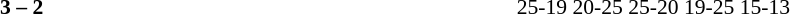<table width=100% cellspacing=1>
<tr>
<th width=20%></th>
<th width=12%></th>
<th width=20%></th>
<th width=33%></th>
<td></td>
</tr>
<tr style=font-size:90%>
<td align=right><strong></strong></td>
<td align=center><strong>3 – 2</strong></td>
<td></td>
<td>25-19 20-25 25-20 19-25 15-13</td>
</tr>
</table>
